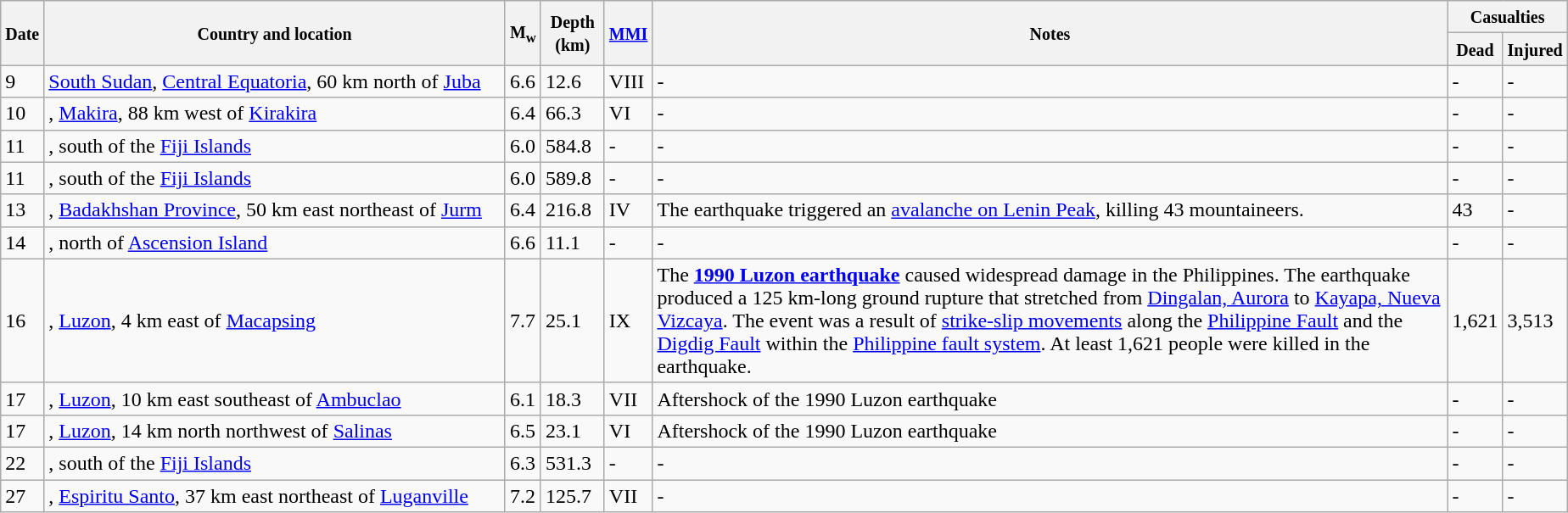<table class="wikitable sortable" style="border:1px black; margin-left:1em;">
<tr>
<th rowspan="2"><small>Date</small></th>
<th rowspan="2" style="width: 355px"><small>Country and location</small></th>
<th rowspan="2"><small>M<sub>w</sub></small></th>
<th rowspan="2"><small>Depth (km)</small></th>
<th rowspan="2"><small><a href='#'>MMI</a></small></th>
<th rowspan="2" class="unsortable"><small>Notes</small></th>
<th colspan="2"><small>Casualties</small></th>
</tr>
<tr>
<th><small>Dead</small></th>
<th><small>Injured</small></th>
</tr>
<tr>
<td>9</td>
<td> <a href='#'>South Sudan</a>, <a href='#'>Central Equatoria</a>, 60 km north of <a href='#'>Juba</a></td>
<td>6.6</td>
<td>12.6</td>
<td>VIII</td>
<td>-</td>
<td>-</td>
<td>-</td>
</tr>
<tr>
<td>10</td>
<td>, <a href='#'>Makira</a>, 88 km west of <a href='#'>Kirakira</a></td>
<td>6.4</td>
<td>66.3</td>
<td>VI</td>
<td>-</td>
<td>-</td>
<td>-</td>
</tr>
<tr>
<td>11</td>
<td>, south of the <a href='#'>Fiji Islands</a></td>
<td>6.0</td>
<td>584.8</td>
<td>-</td>
<td>-</td>
<td>-</td>
<td>-</td>
</tr>
<tr>
<td>11</td>
<td>, south of the <a href='#'>Fiji Islands</a></td>
<td>6.0</td>
<td>589.8</td>
<td>-</td>
<td>-</td>
<td>-</td>
<td>-</td>
</tr>
<tr>
<td>13</td>
<td>, <a href='#'>Badakhshan Province</a>, 50 km east northeast of <a href='#'>Jurm</a></td>
<td>6.4</td>
<td>216.8</td>
<td>IV</td>
<td>The earthquake triggered an <a href='#'>avalanche on Lenin Peak</a>, killing 43 mountaineers.</td>
<td>43</td>
<td>-</td>
</tr>
<tr>
<td>14</td>
<td>, north of <a href='#'>Ascension Island</a></td>
<td>6.6</td>
<td>11.1</td>
<td>-</td>
<td>-</td>
<td>-</td>
<td>-</td>
</tr>
<tr>
<td>16</td>
<td>, <a href='#'>Luzon</a>, 4 km east of <a href='#'>Macapsing</a></td>
<td>7.7</td>
<td>25.1</td>
<td>IX</td>
<td>The <strong><a href='#'>1990 Luzon earthquake</a></strong> caused widespread damage in the Philippines. The earthquake produced a 125 km-long ground rupture that stretched from <a href='#'>Dingalan, Aurora</a> to <a href='#'>Kayapa, Nueva Vizcaya</a>. The event was a result of <a href='#'>strike-slip movements</a> along the <a href='#'>Philippine Fault</a> and the <a href='#'>Digdig Fault</a> within the <a href='#'>Philippine fault system</a>. At least 1,621 people were killed in the earthquake.</td>
<td>1,621</td>
<td>3,513</td>
</tr>
<tr>
<td>17</td>
<td>, <a href='#'>Luzon</a>, 10 km east southeast of <a href='#'>Ambuclao</a></td>
<td>6.1</td>
<td>18.3</td>
<td>VII</td>
<td>Aftershock of the 1990 Luzon earthquake</td>
<td>-</td>
<td>-</td>
</tr>
<tr>
<td>17</td>
<td>, <a href='#'>Luzon</a>, 14 km north northwest of <a href='#'>Salinas</a></td>
<td>6.5</td>
<td>23.1</td>
<td>VI</td>
<td>Aftershock of the 1990 Luzon earthquake</td>
<td>-</td>
<td>-</td>
</tr>
<tr>
<td>22</td>
<td>, south of the <a href='#'>Fiji Islands</a></td>
<td>6.3</td>
<td>531.3</td>
<td>-</td>
<td>-</td>
<td>-</td>
<td>-</td>
</tr>
<tr>
<td>27</td>
<td>, <a href='#'>Espiritu Santo</a>, 37 km east northeast of <a href='#'>Luganville</a></td>
<td>7.2</td>
<td>125.7</td>
<td>VII</td>
<td>-</td>
<td>-</td>
<td>-</td>
</tr>
<tr>
</tr>
</table>
